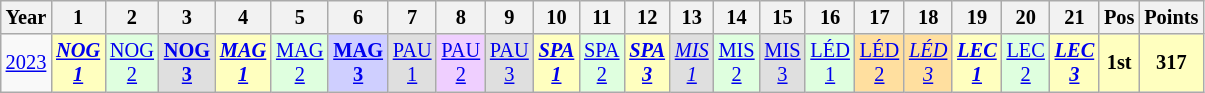<table class="wikitable" style="text-align:center; font-size:85%;">
<tr>
<th>Year</th>
<th>1</th>
<th>2</th>
<th>3</th>
<th>4</th>
<th>5</th>
<th>6</th>
<th>7</th>
<th>8</th>
<th>9</th>
<th>10</th>
<th>11</th>
<th>12</th>
<th>13</th>
<th>14</th>
<th>15</th>
<th>16</th>
<th>17</th>
<th>18</th>
<th>19</th>
<th>20</th>
<th>21</th>
<th>Pos</th>
<th>Points</th>
</tr>
<tr>
<td><a href='#'>2023</a></td>
<td style="background:#FFFFBF;"><strong><em><a href='#'>NOG<br>1</a></em></strong><br></td>
<td style="background:#DFFFDF;"><a href='#'>NOG<br>2</a><br></td>
<td style="background:#DFDFDF;"><strong><a href='#'>NOG<br>3</a></strong><br></td>
<td style="background:#FFFFBF;"><strong><em><a href='#'>MAG<br>1</a></em></strong><br></td>
<td style="background:#DFFFDF;"><a href='#'>MAG<br>2</a><br></td>
<td style="background:#CFCFFF;"><strong><a href='#'>MAG<br>3</a></strong><br></td>
<td style="background:#DFDFDF;"><a href='#'>PAU<br>1</a><br></td>
<td style="background:#EFCFFF;"><a href='#'>PAU<br>2</a><br></td>
<td style="background:#DFDFDF;"><a href='#'>PAU<br>3</a><br></td>
<td style="background:#FFFFBF;"><strong><em><a href='#'>SPA<br>1</a></em></strong><br></td>
<td style="background:#DFFFDF;"><a href='#'>SPA<br>2</a><br></td>
<td style="background:#FFFFBF;"><strong><em><a href='#'>SPA<br>3</a></em></strong><br></td>
<td style="background:#DFDFDF;"><em><a href='#'>MIS<br>1</a></em><br></td>
<td style="background:#DFFFDF;"><a href='#'>MIS<br>2</a><br></td>
<td style="background:#DFDFDF;"><a href='#'>MIS<br>3</a><br></td>
<td style="background:#DFFFDF;"><a href='#'>LÉD<br>1</a><br></td>
<td style="background:#FFDF9F;"><a href='#'>LÉD<br>2</a><br></td>
<td style="background:#FFDF9F;"><em><a href='#'>LÉD<br>3</a></em><br></td>
<td style="background:#FFFFBF;"><strong><em><a href='#'>LEC<br>1</a></em></strong><br></td>
<td style="background:#DFFFDF;"><a href='#'>LEC<br>2</a><br></td>
<td style="background:#FFFFBF;"><strong><em><a href='#'>LEC<br>3</a></em></strong><br></td>
<th style="background:#FFFFBF;">1st</th>
<th style="background:#FFFFBF;">317</th>
</tr>
</table>
